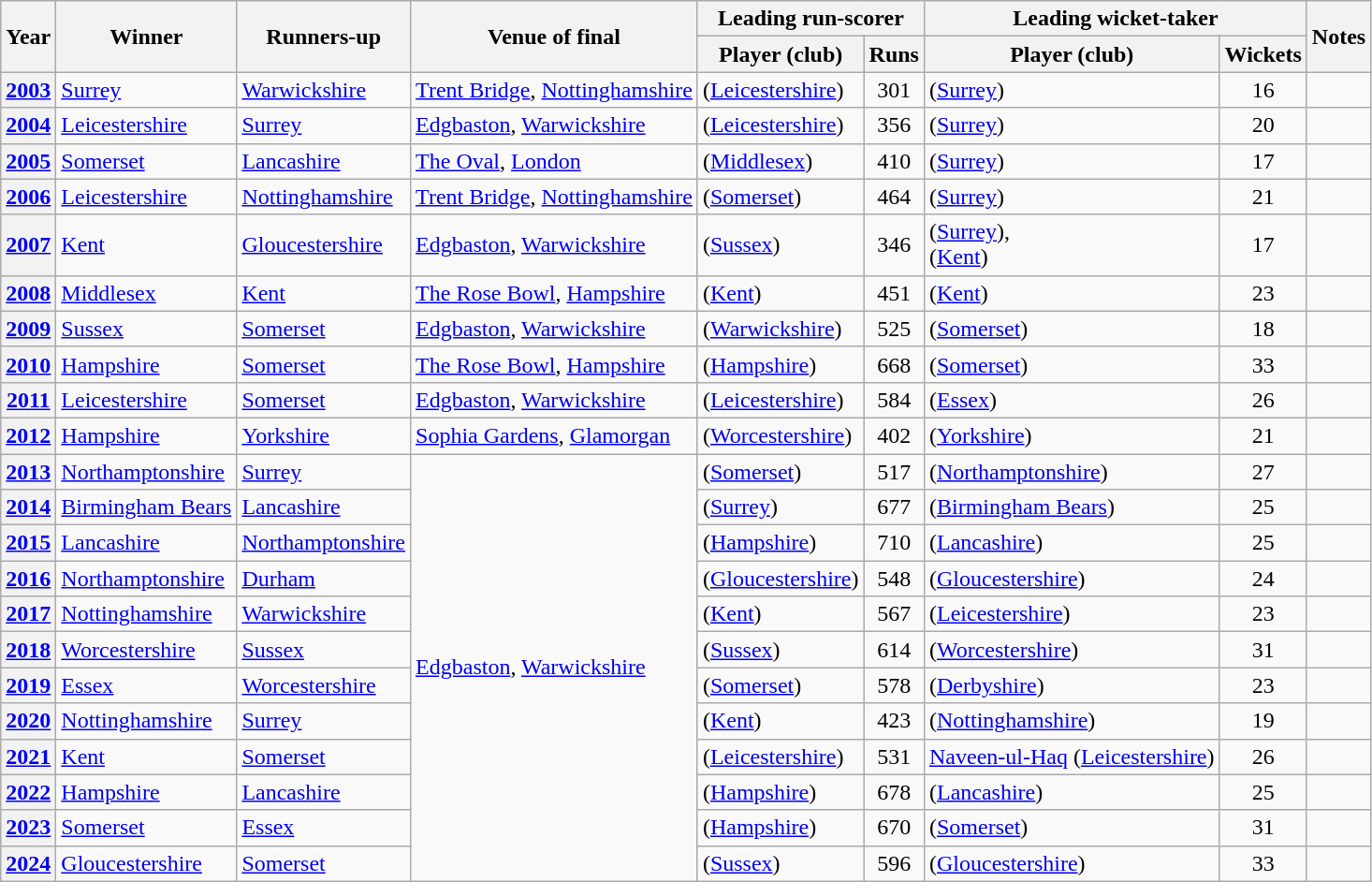<table class="wikitable sortable plainrowheaders">
<tr>
<th scope="col" rowspan="2">Year</th>
<th scope="col" rowspan="2">Winner</th>
<th scope="col" rowspan="2">Runners-up</th>
<th scope="col" rowspan="2">Venue of final</th>
<th scope="col" colspan="2">Leading run-scorer</th>
<th scope="col" colspan="2">Leading wicket-taker</th>
<th scope="col" rowspan="2" class="unsortable">Notes</th>
</tr>
<tr>
<th scope="col">Player (club)</th>
<th scope="col">Runs</th>
<th scope="col">Player (club)</th>
<th scope="col">Wickets</th>
</tr>
<tr>
<th scope="row" style="text-align:center"><a href='#'>2003</a></th>
<td><a href='#'>Surrey</a></td>
<td><a href='#'>Warwickshire</a></td>
<td><a href='#'>Trent Bridge</a>, <a href='#'>Nottinghamshire</a></td>
<td>  (<a href='#'>Leicestershire</a>)</td>
<td align="center">301</td>
<td>  (<a href='#'>Surrey</a>)</td>
<td align="center">16</td>
<td></td>
</tr>
<tr>
<th scope="row" style="text-align:center"><a href='#'>2004</a></th>
<td><a href='#'>Leicestershire</a></td>
<td><a href='#'>Surrey</a></td>
<td><a href='#'>Edgbaston</a>, <a href='#'>Warwickshire</a></td>
<td>  (<a href='#'>Leicestershire</a>)</td>
<td align="center">356</td>
<td>  (<a href='#'>Surrey</a>)</td>
<td align="center">20</td>
<td></td>
</tr>
<tr>
<th scope="row" style="text-align:center"><a href='#'>2005</a></th>
<td><a href='#'>Somerset</a></td>
<td><a href='#'>Lancashire</a></td>
<td><a href='#'>The Oval</a>, <a href='#'>London</a></td>
<td>  (<a href='#'>Middlesex</a>)</td>
<td align="center">410</td>
<td>  (<a href='#'>Surrey</a>)</td>
<td align="center">17</td>
<td></td>
</tr>
<tr>
<th scope="row" style="text-align:center"><a href='#'>2006</a></th>
<td><a href='#'>Leicestershire</a></td>
<td><a href='#'>Nottinghamshire</a></td>
<td><a href='#'>Trent Bridge</a>, <a href='#'>Nottinghamshire</a></td>
<td>  (<a href='#'>Somerset</a>)</td>
<td align="center">464</td>
<td>  (<a href='#'>Surrey</a>)</td>
<td align="center">21</td>
<td></td>
</tr>
<tr>
<th scope="row" style="text-align:center"><a href='#'>2007</a></th>
<td><a href='#'>Kent</a></td>
<td><a href='#'>Gloucestershire</a></td>
<td><a href='#'>Edgbaston</a>, <a href='#'>Warwickshire</a></td>
<td>  (<a href='#'>Sussex</a>)</td>
<td align="center">346</td>
<td>  (<a href='#'>Surrey</a>),<br>  (<a href='#'>Kent</a>)</td>
<td align="center">17</td>
<td></td>
</tr>
<tr>
<th scope="row" style="text-align:center"><a href='#'>2008</a></th>
<td><a href='#'>Middlesex</a></td>
<td><a href='#'>Kent</a></td>
<td><a href='#'>The Rose Bowl</a>, <a href='#'>Hampshire</a></td>
<td>  (<a href='#'>Kent</a>)</td>
<td align="center">451</td>
<td>  (<a href='#'>Kent</a>)</td>
<td align="center">23</td>
<td></td>
</tr>
<tr>
<th scope="row" style="text-align:center"><a href='#'>2009</a></th>
<td><a href='#'>Sussex</a></td>
<td><a href='#'>Somerset</a></td>
<td><a href='#'>Edgbaston</a>, <a href='#'>Warwickshire</a></td>
<td>  (<a href='#'>Warwickshire</a>)</td>
<td align="center">525</td>
<td>  (<a href='#'>Somerset</a>)</td>
<td align="center">18</td>
<td></td>
</tr>
<tr>
<th scope="row" style="text-align:center"><a href='#'>2010</a></th>
<td><a href='#'>Hampshire</a></td>
<td><a href='#'>Somerset</a></td>
<td><a href='#'>The Rose Bowl</a>, <a href='#'>Hampshire</a></td>
<td>  (<a href='#'>Hampshire</a>)</td>
<td align="center">668</td>
<td>  (<a href='#'>Somerset</a>)</td>
<td align="center">33</td>
<td></td>
</tr>
<tr>
<th scope="row" style="text-align:center"><a href='#'>2011</a></th>
<td><a href='#'>Leicestershire</a></td>
<td><a href='#'>Somerset</a></td>
<td><a href='#'>Edgbaston</a>, <a href='#'>Warwickshire</a></td>
<td>  (<a href='#'>Leicestershire</a>)</td>
<td align="center">584</td>
<td>  (<a href='#'>Essex</a>)</td>
<td align="center">26</td>
<td></td>
</tr>
<tr>
<th scope="row" style="text-align:center"><a href='#'>2012</a></th>
<td><a href='#'>Hampshire</a></td>
<td><a href='#'>Yorkshire</a></td>
<td><a href='#'>Sophia Gardens</a>, <a href='#'>Glamorgan</a></td>
<td>  (<a href='#'>Worcestershire</a>)</td>
<td align="center">402</td>
<td>  (<a href='#'>Yorkshire</a>)</td>
<td align="center">21</td>
<td></td>
</tr>
<tr>
<th scope="row" style="text-align:center"><a href='#'>2013</a></th>
<td><a href='#'>Northamptonshire</a></td>
<td><a href='#'>Surrey</a></td>
<td rowspan="12"><a href='#'>Edgbaston</a>, <a href='#'>Warwickshire</a></td>
<td>  (<a href='#'>Somerset</a>)</td>
<td align="center">517</td>
<td>  (<a href='#'>Northamptonshire</a>)</td>
<td align="center">27</td>
<td></td>
</tr>
<tr>
<th scope="row" style="text-align:center"><a href='#'>2014</a></th>
<td><a href='#'>Birmingham Bears</a></td>
<td><a href='#'>Lancashire</a></td>
<td>  (<a href='#'>Surrey</a>)</td>
<td align="center">677</td>
<td>  (<a href='#'>Birmingham Bears</a>)</td>
<td align="center">25</td>
<td></td>
</tr>
<tr>
<th scope="row" style="text-align:center"><a href='#'>2015</a></th>
<td><a href='#'>Lancashire</a></td>
<td><a href='#'>Northamptonshire</a></td>
<td>  (<a href='#'>Hampshire</a>)</td>
<td align="center">710</td>
<td>  (<a href='#'>Lancashire</a>)</td>
<td align="center">25</td>
<td></td>
</tr>
<tr>
<th scope="row" style="text-align:center"><a href='#'>2016</a></th>
<td><a href='#'>Northamptonshire</a></td>
<td><a href='#'>Durham</a></td>
<td>  (<a href='#'>Gloucestershire</a>)</td>
<td align="center">548</td>
<td>  (<a href='#'>Gloucestershire</a>)</td>
<td align="center">24</td>
<td></td>
</tr>
<tr>
<th scope="row" style="text-align:center"><a href='#'>2017</a></th>
<td><a href='#'>Nottinghamshire</a></td>
<td><a href='#'>Warwickshire</a></td>
<td>  (<a href='#'>Kent</a>)</td>
<td align="center">567</td>
<td>  (<a href='#'>Leicestershire</a>)</td>
<td align="center">23</td>
<td></td>
</tr>
<tr>
<th scope="row" style="text-align:center"><a href='#'>2018</a></th>
<td><a href='#'>Worcestershire</a></td>
<td><a href='#'>Sussex</a></td>
<td>  (<a href='#'>Sussex</a>)</td>
<td align="center">614</td>
<td>  (<a href='#'>Worcestershire</a>)</td>
<td align="center">31</td>
<td></td>
</tr>
<tr>
<th scope="row" style="text-align:center"><a href='#'>2019</a></th>
<td><a href='#'>Essex</a></td>
<td><a href='#'>Worcestershire</a></td>
<td>  (<a href='#'>Somerset</a>)</td>
<td align="center">578</td>
<td>  (<a href='#'>Derbyshire</a>)</td>
<td align="center">23</td>
<td></td>
</tr>
<tr>
<th scope="row" style="text-align:center"><a href='#'>2020</a></th>
<td><a href='#'>Nottinghamshire</a></td>
<td><a href='#'>Surrey</a></td>
<td>  (<a href='#'>Kent</a>)</td>
<td align="center">423</td>
<td>  (<a href='#'>Nottinghamshire</a>)</td>
<td align="center">19</td>
<td></td>
</tr>
<tr>
<th scope="row" style="text-align:center"><a href='#'>2021</a></th>
<td><a href='#'>Kent</a></td>
<td><a href='#'>Somerset</a></td>
<td>  (<a href='#'>Leicestershire</a>)</td>
<td align="center">531</td>
<td> <a href='#'>Naveen-ul-Haq</a> (<a href='#'>Leicestershire</a>)</td>
<td align="center">26</td>
<td></td>
</tr>
<tr>
<th scope="row" style="text-align:center"><a href='#'>2022</a></th>
<td><a href='#'>Hampshire</a></td>
<td><a href='#'>Lancashire</a></td>
<td>  (<a href='#'>Hampshire</a>)</td>
<td align="center">678</td>
<td>  (<a href='#'>Lancashire</a>)</td>
<td align="center">25</td>
<td></td>
</tr>
<tr>
<th scope="row" style="text-align:center"><a href='#'>2023</a></th>
<td><a href='#'>Somerset</a></td>
<td><a href='#'>Essex</a></td>
<td>  (<a href='#'>Hampshire</a>)</td>
<td align="center">670</td>
<td>  (<a href='#'>Somerset</a>)</td>
<td align="center">31</td>
<td></td>
</tr>
<tr>
<th scope="row" style="text-align:center"><a href='#'>2024</a></th>
<td><a href='#'>Gloucestershire</a></td>
<td><a href='#'>Somerset</a></td>
<td>  (<a href='#'>Sussex</a>)</td>
<td align="center">596</td>
<td>  (<a href='#'>Gloucestershire</a>)</td>
<td align="center">33</td>
<td></td>
</tr>
</table>
